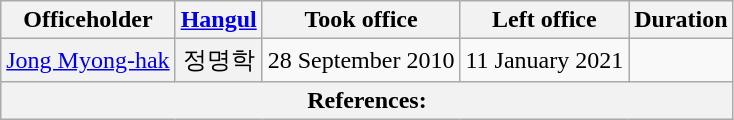<table class="wikitable sortable">
<tr>
<th scope="col">Officeholder</th>
<th class="unsortable"><a href='#'>Hangul</a></th>
<th scope="col">Took office</th>
<th scope="col">Left office</th>
<th scope="col">Duration</th>
</tr>
<tr>
<th align="center" scope="row" style="font-weight:normal;"><a href='#'>Jong Myong-hak</a></th>
<th align="center" scope="row" style="font-weight:normal;">정명학</th>
<td align="center">28 September 2010</td>
<td align="center">11 January 2021</td>
<td align="center"></td>
</tr>
<tr>
<th colspan="5" unsortable><strong>References:</strong><br></th>
</tr>
</table>
